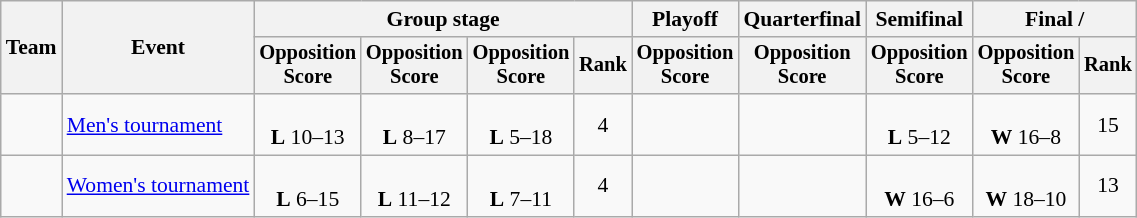<table class="wikitable" style="text-align:center; font-size:90%;">
<tr>
<th rowspan=2>Team</th>
<th rowspan=2>Event</th>
<th colspan=4>Group stage</th>
<th>Playoff</th>
<th>Quarterfinal</th>
<th>Semifinal</th>
<th colspan=2>Final / </th>
</tr>
<tr style=font-size:95%>
<th>Opposition<br>Score</th>
<th>Opposition<br>Score</th>
<th>Opposition<br>Score</th>
<th>Rank</th>
<th>Opposition<br>Score</th>
<th>Opposition<br>Score</th>
<th>Opposition<br>Score</th>
<th>Opposition<br>Score</th>
<th>Rank</th>
</tr>
<tr>
<td align=left></td>
<td align=left><a href='#'>Men's tournament</a></td>
<td><br> <strong>L</strong> 10–13</td>
<td><br> <strong>L</strong> 8–17</td>
<td><br> <strong>L</strong> 5–18</td>
<td>4</td>
<td></td>
<td></td>
<td><br> <strong>L</strong> 5–12</td>
<td><br> <strong>W</strong> 16–8</td>
<td>15</td>
</tr>
<tr>
<td align=left></td>
<td align=left><a href='#'>Women's tournament</a></td>
<td><br> <strong>L</strong> 6–15</td>
<td><br> <strong>L</strong> 11–12</td>
<td><br> <strong>L</strong> 7–11</td>
<td>4</td>
<td></td>
<td></td>
<td><br> <strong>W</strong> 16–6</td>
<td><br> <strong>W</strong> 18–10</td>
<td>13</td>
</tr>
</table>
